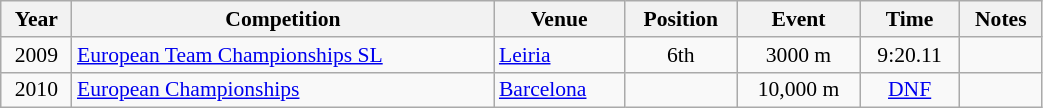<table class="wikitable" width=55% style="font-size:90%; text-align:center;">
<tr>
<th>Year</th>
<th>Competition</th>
<th>Venue</th>
<th>Position</th>
<th>Event</th>
<th>Time</th>
<th>Notes</th>
</tr>
<tr>
<td>2009</td>
<td align=left><a href='#'>European Team Championships SL</a></td>
<td align=left> <a href='#'>Leiria</a></td>
<td>6th</td>
<td>3000 m</td>
<td>9:20.11</td>
<td></td>
</tr>
<tr>
<td>2010</td>
<td align=left><a href='#'>European Championships</a></td>
<td align=left> <a href='#'>Barcelona</a></td>
<td></td>
<td>10,000 m</td>
<td><a href='#'>DNF</a></td>
<td></td>
</tr>
</table>
